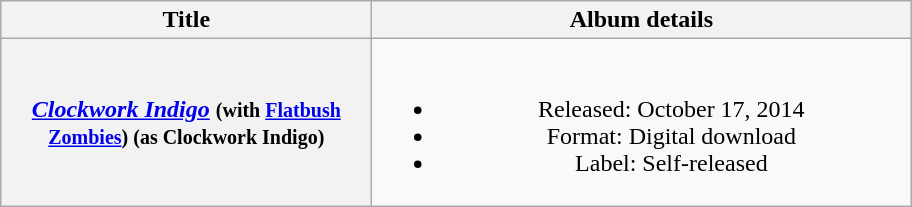<table class="wikitable plainrowheaders" style="text-align:center;">
<tr>
<th scope="col" style="width:15em;">Title</th>
<th scope="col" style="width:22em;">Album details</th>
</tr>
<tr>
<th scope="row"><em><a href='#'>Clockwork Indigo</a></em> <small>(with <a href='#'>Flatbush Zombies</a>) (as Clockwork Indigo)</small></th>
<td><br><ul><li>Released: October 17, 2014</li><li>Format: Digital download</li><li>Label: Self-released</li></ul></td>
</tr>
</table>
